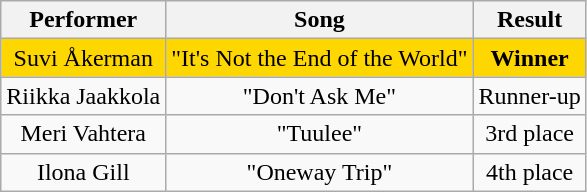<table class="wikitable" style="text-align: center; width: auto">
<tr>
<th>Performer</th>
<th>Song</th>
<th>Result</th>
</tr>
<tr style="background:gold">
<td>Suvi Åkerman</td>
<td>"It's Not the End of the World"</td>
<td><strong>Winner</strong></td>
</tr>
<tr>
<td>Riikka Jaakkola</td>
<td>"Don't Ask Me"</td>
<td>Runner-up</td>
</tr>
<tr>
<td>Meri Vahtera</td>
<td>"Tuulee"</td>
<td>3rd place</td>
</tr>
<tr>
<td>Ilona Gill</td>
<td>"Oneway Trip"</td>
<td>4th place</td>
</tr>
</table>
